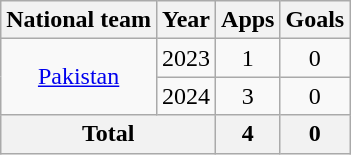<table class="wikitable" style="text-align:center">
<tr>
<th>National team</th>
<th>Year</th>
<th>Apps</th>
<th>Goals</th>
</tr>
<tr>
<td rowspan="2"><a href='#'>Pakistan</a></td>
<td>2023</td>
<td>1</td>
<td>0</td>
</tr>
<tr>
<td>2024</td>
<td>3</td>
<td>0</td>
</tr>
<tr>
<th colspan="2">Total</th>
<th>4</th>
<th>0</th>
</tr>
</table>
